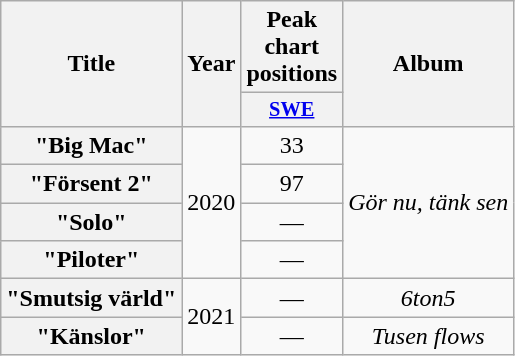<table class="wikitable plainrowheaders" style="text-align:center;">
<tr>
<th scope="col" rowspan="2">Title</th>
<th scope="col" rowspan="2">Year</th>
<th scope="col" colspan="1">Peak chart positions</th>
<th scope="col" rowspan="2">Album</th>
</tr>
<tr>
<th scope="col" style="width:3em;font-size:85%;"><a href='#'>SWE</a><br></th>
</tr>
<tr>
<th scope="row">"Big Mac"</th>
<td rowspan="4">2020</td>
<td>33</td>
<td rowspan="4"><em>Gör nu, tänk sen</em></td>
</tr>
<tr>
<th scope="row">"Försent 2"<br></th>
<td>97</td>
</tr>
<tr>
<th scope="row">"Solo"<br></th>
<td>—</td>
</tr>
<tr>
<th scope="row">"Piloter"<br></th>
<td>—</td>
</tr>
<tr>
<th scope="row">"Smutsig värld"<br></th>
<td rowspan="2">2021</td>
<td>—</td>
<td><em>6ton5</em></td>
</tr>
<tr>
<th scope="row">"Känslor"<br></th>
<td>—</td>
<td><em>Tusen flows</em></td>
</tr>
</table>
